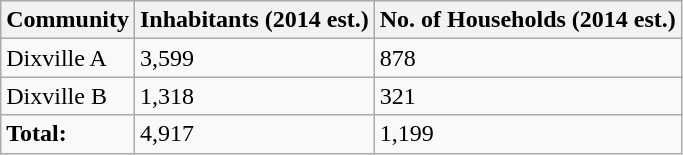<table class="wikitable">
<tr>
<th>Community</th>
<th>Inhabitants (2014 est.)</th>
<th>No. of Households (2014 est.)</th>
</tr>
<tr>
<td>Dixville A</td>
<td>3,599</td>
<td>878</td>
</tr>
<tr>
<td>Dixville B</td>
<td>1,318</td>
<td>321</td>
</tr>
<tr>
<td><strong>Total:</strong></td>
<td>4,917</td>
<td>1,199</td>
</tr>
</table>
